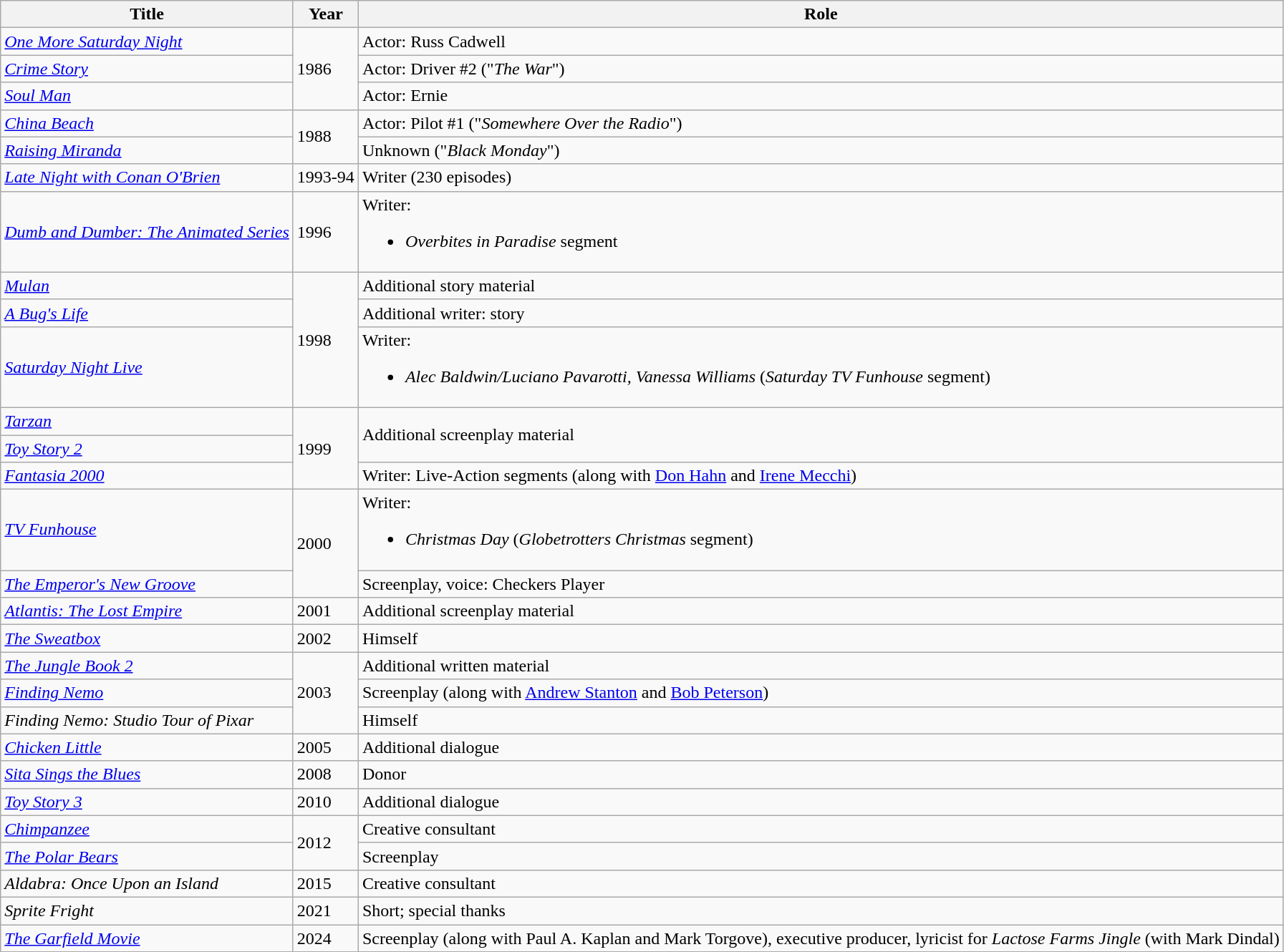<table class="wikitable plainrowheaders sortable">
<tr>
<th scope="col">Title</th>
<th scope="col">Year</th>
<th scope="col">Role</th>
</tr>
<tr>
<td><em><a href='#'>One More Saturday Night</a></em></td>
<td rowspan="3">1986</td>
<td>Actor: Russ Cadwell</td>
</tr>
<tr>
<td><em><a href='#'>Crime Story</a></em></td>
<td>Actor: Driver #2 ("<em>The War</em>")</td>
</tr>
<tr>
<td><em><a href='#'>Soul Man</a></em></td>
<td>Actor: Ernie</td>
</tr>
<tr>
<td><em><a href='#'>China Beach</a></em></td>
<td rowspan="2">1988</td>
<td>Actor: Pilot #1 ("<em>Somewhere Over the Radio</em>")</td>
</tr>
<tr>
<td><em><a href='#'>Raising Miranda</a></em></td>
<td>Unknown ("<em>Black Monday</em>")</td>
</tr>
<tr>
<td><em><a href='#'>Late Night with Conan O'Brien</a></em></td>
<td>1993-94</td>
<td>Writer (230 episodes)</td>
</tr>
<tr>
<td><em><a href='#'>Dumb and Dumber: The Animated Series</a></em></td>
<td>1996</td>
<td>Writer:<br><ul><li><em>Overbites in Paradise</em> segment</li></ul></td>
</tr>
<tr>
<td><em><a href='#'>Mulan</a></em></td>
<td rowspan="3">1998</td>
<td>Additional story material</td>
</tr>
<tr>
<td><em><a href='#'>A Bug's Life</a></em></td>
<td>Additional writer: story</td>
</tr>
<tr>
<td><em><a href='#'>Saturday Night Live</a></em></td>
<td>Writer:<br><ul><li><em>Alec Baldwin/Luciano Pavarotti, Vanessa Williams</em> (<em>Saturday TV Funhouse</em> segment)</li></ul></td>
</tr>
<tr>
<td><em><a href='#'>Tarzan</a></em></td>
<td rowspan="3">1999</td>
<td rowspan=2>Additional screenplay material</td>
</tr>
<tr>
<td><em><a href='#'>Toy Story 2</a></em></td>
</tr>
<tr>
<td><em><a href='#'>Fantasia 2000</a></em></td>
<td>Writer: Live-Action segments (along with <a href='#'>Don Hahn</a> and <a href='#'>Irene Mecchi</a>)</td>
</tr>
<tr>
<td><em><a href='#'>TV Funhouse</a></em></td>
<td rowspan="2">2000</td>
<td>Writer:<br><ul><li><em>Christmas Day</em> (<em>Globetrotters Christmas</em> segment)</li></ul></td>
</tr>
<tr>
<td><em><a href='#'>The Emperor's New Groove</a></em></td>
<td>Screenplay, voice: Checkers Player</td>
</tr>
<tr>
<td><em><a href='#'>Atlantis: The Lost Empire</a></em></td>
<td>2001</td>
<td>Additional screenplay material</td>
</tr>
<tr>
<td><em><a href='#'>The Sweatbox</a></em></td>
<td>2002</td>
<td>Himself</td>
</tr>
<tr>
<td><em><a href='#'>The Jungle Book 2</a></em></td>
<td rowspan="3">2003</td>
<td>Additional written material</td>
</tr>
<tr>
<td><em><a href='#'>Finding Nemo</a></em></td>
<td>Screenplay (along with <a href='#'>Andrew Stanton</a> and <a href='#'>Bob Peterson</a>)</td>
</tr>
<tr>
<td><em>Finding Nemo: Studio Tour of Pixar</em></td>
<td>Himself</td>
</tr>
<tr>
<td><em><a href='#'>Chicken Little</a></em></td>
<td>2005</td>
<td>Additional dialogue</td>
</tr>
<tr>
<td><em><a href='#'>Sita Sings the Blues</a></em></td>
<td>2008</td>
<td>Donor</td>
</tr>
<tr>
<td><em><a href='#'>Toy Story 3</a></em></td>
<td>2010</td>
<td>Additional dialogue</td>
</tr>
<tr>
<td><em><a href='#'>Chimpanzee</a></em></td>
<td rowspan="2">2012</td>
<td>Creative consultant</td>
</tr>
<tr>
<td><em><a href='#'>The Polar Bears</a></em></td>
<td>Screenplay</td>
</tr>
<tr>
<td><em>Aldabra: Once Upon an Island</em></td>
<td>2015</td>
<td>Creative consultant</td>
</tr>
<tr>
<td><em>Sprite Fright</em></td>
<td>2021</td>
<td>Short; special thanks</td>
</tr>
<tr>
<td><em><a href='#'>The Garfield Movie</a></em></td>
<td>2024</td>
<td>Screenplay (along with Paul A. Kaplan and Mark Torgove), executive producer, lyricist for <em>Lactose Farms Jingle</em> (with Mark Dindal)</td>
</tr>
</table>
